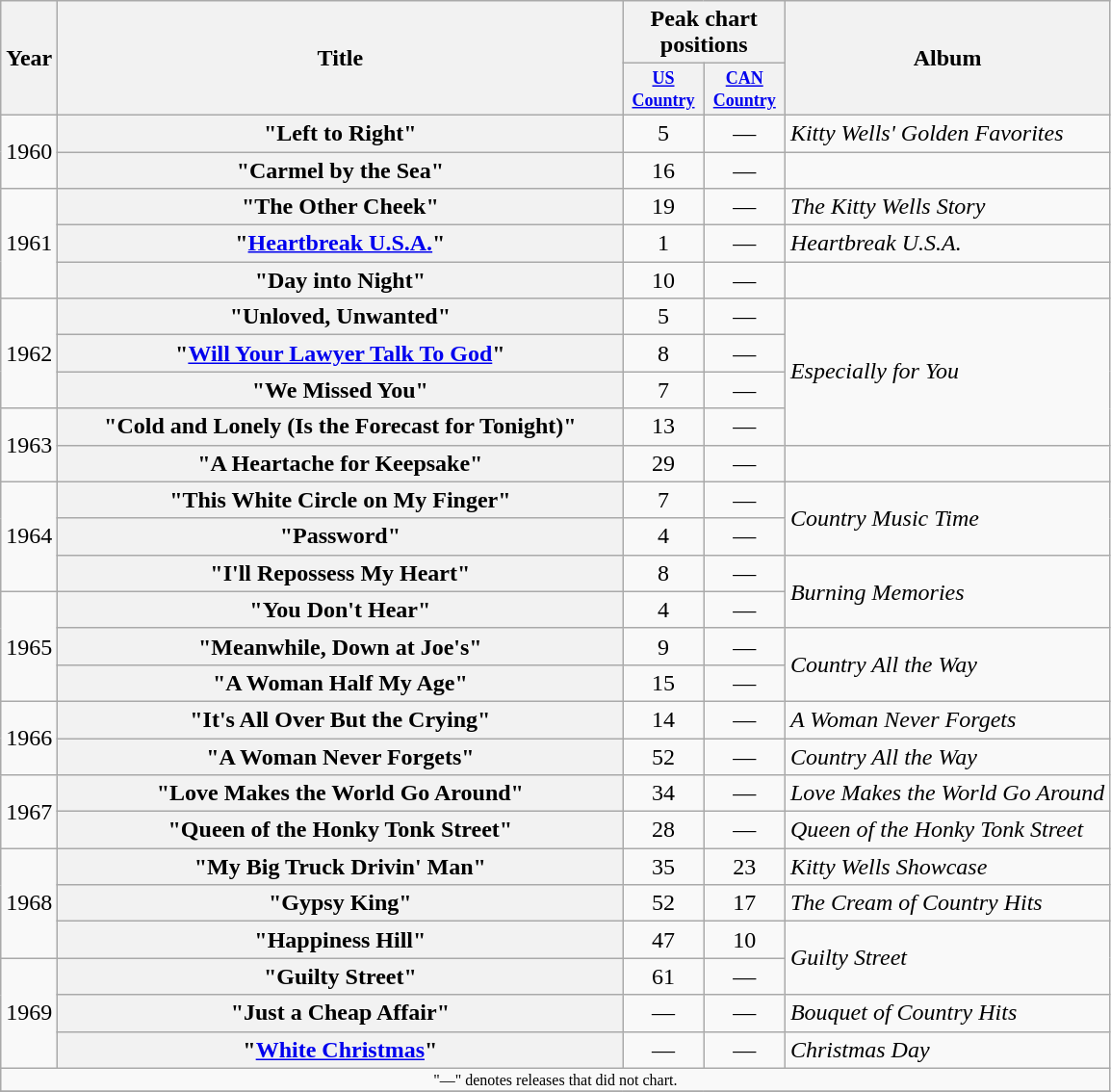<table class="wikitable plainrowheaders" style="text-align:center;">
<tr>
<th scope="col" rowspan="2">Year</th>
<th scope="col" rowspan="2" style="width:24em;">Title</th>
<th scope="col" colspan="2">Peak chart positions</th>
<th scope="col" rowspan="2">Album</th>
</tr>
<tr>
<th scope="col" style="width:4.2em;font-size:75%;"><a href='#'>US Country</a><br></th>
<th scope="col" style="width:4.2em;font-size:75%;"><a href='#'>CAN Country</a><br></th>
</tr>
<tr>
<td rowspan="2">1960</td>
<th scope="row">"Left to Right"</th>
<td>5</td>
<td>—</td>
<td align="left"><em>Kitty Wells' Golden Favorites</em></td>
</tr>
<tr>
<th scope="row">"Carmel by the Sea"</th>
<td>16</td>
<td>—</td>
<td></td>
</tr>
<tr>
<td rowspan="3">1961</td>
<th scope="row">"The Other Cheek"</th>
<td>19</td>
<td>—</td>
<td align="left"><em>The Kitty Wells Story</em></td>
</tr>
<tr>
<th scope="row">"<a href='#'>Heartbreak U.S.A.</a>"</th>
<td>1</td>
<td>—</td>
<td align="left"><em>Heartbreak U.S.A.</em></td>
</tr>
<tr>
<th scope="row">"Day into Night"</th>
<td>10</td>
<td>—</td>
<td></td>
</tr>
<tr>
<td rowspan="3">1962</td>
<th scope="row">"Unloved, Unwanted"</th>
<td>5</td>
<td>—</td>
<td align="left" rowspan="4"><em>Especially for You</em></td>
</tr>
<tr>
<th scope="row">"<a href='#'>Will Your Lawyer Talk To God</a>"</th>
<td>8</td>
<td>—</td>
</tr>
<tr>
<th scope="row">"We Missed You"</th>
<td>7</td>
<td>—</td>
</tr>
<tr>
<td rowspan="2">1963</td>
<th scope="row">"Cold and Lonely (Is the Forecast for Tonight)"</th>
<td>13</td>
<td>—</td>
</tr>
<tr>
<th scope="row">"A Heartache for Keepsake"</th>
<td>29</td>
<td>—</td>
<td></td>
</tr>
<tr>
<td rowspan="3">1964</td>
<th scope="row">"This White Circle on My Finger"</th>
<td>7</td>
<td>—</td>
<td align="left" rowspan="2"><em>Country Music Time</em></td>
</tr>
<tr>
<th scope="row">"Password"</th>
<td>4</td>
<td>—</td>
</tr>
<tr>
<th scope="row">"I'll Repossess My Heart"</th>
<td>8</td>
<td>—</td>
<td align="left" rowspan="2"><em>Burning Memories</em></td>
</tr>
<tr>
<td rowspan="3">1965</td>
<th scope="row">"You Don't Hear"</th>
<td>4</td>
<td>—</td>
</tr>
<tr>
<th scope="row">"Meanwhile, Down at Joe's"</th>
<td>9</td>
<td>—</td>
<td align="left" rowspan="2"><em>Country All the Way</em></td>
</tr>
<tr>
<th scope="row">"A Woman Half My Age"</th>
<td>15</td>
<td>—</td>
</tr>
<tr>
<td rowspan="2">1966</td>
<th scope="row">"It's All Over But the Crying"</th>
<td>14</td>
<td>—</td>
<td align="left"><em>A Woman Never Forgets</em></td>
</tr>
<tr>
<th scope="row">"A Woman Never Forgets"</th>
<td>52</td>
<td>—</td>
<td align="left"><em>Country All the Way</em></td>
</tr>
<tr>
<td rowspan="2">1967</td>
<th scope="row">"Love Makes the World Go Around"</th>
<td>34</td>
<td>—</td>
<td align="left"><em>Love Makes the World Go Around</em></td>
</tr>
<tr>
<th scope="row">"Queen of the Honky Tonk Street"</th>
<td>28</td>
<td>—</td>
<td align="left"><em>Queen of the Honky Tonk Street</em></td>
</tr>
<tr>
<td rowspan="3">1968</td>
<th scope="row">"My Big Truck Drivin' Man"</th>
<td>35</td>
<td>23</td>
<td align="left"><em>Kitty Wells Showcase</em></td>
</tr>
<tr>
<th scope="row">"Gypsy King"</th>
<td>52</td>
<td>17</td>
<td align="left"><em>The Cream of Country Hits</em></td>
</tr>
<tr>
<th scope="row">"Happiness Hill"</th>
<td>47</td>
<td>10</td>
<td align="left" rowspan="2"><em>Guilty Street</em></td>
</tr>
<tr>
<td rowspan="3">1969</td>
<th scope="row">"Guilty Street"</th>
<td>61</td>
<td>—</td>
</tr>
<tr>
<th scope="row">"Just a Cheap Affair"</th>
<td>—</td>
<td>—</td>
<td align="left"><em>Bouquet of Country Hits</em></td>
</tr>
<tr>
<th scope="row">"<a href='#'>White Christmas</a>"</th>
<td>—</td>
<td>—</td>
<td align="left"><em>Christmas Day</em></td>
</tr>
<tr>
<td align="center" colspan="10" style="font-size: 8pt">"—" denotes releases that did not chart.</td>
</tr>
<tr>
</tr>
</table>
